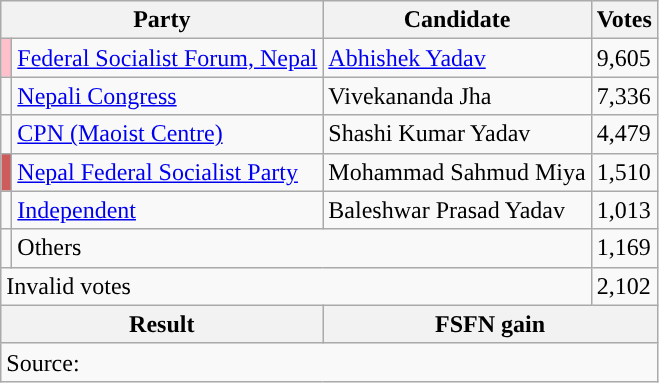<table class="wikitable">
<tr>
<th colspan="2">Party</th>
<th>Candidate</th>
<th>Votes</th>
</tr>
<tr>
<td style="background-color:pink"></td>
<td><a href='#'>Federal Socialist Forum, Nepal</a></td>
<td><a href='#'>Abhishek Yadav</a></td>
<td>9,605</td>
</tr>
<tr>
<td style="background-color:"></td>
<td><a href='#'>Nepali Congress</a></td>
<td>Vivekananda Jha</td>
<td>7,336</td>
</tr>
<tr>
<td style="background-color:"></td>
<td><a href='#'>CPN (Maoist Centre)</a></td>
<td>Shashi Kumar Yadav</td>
<td>4,479</td>
</tr>
<tr>
<td style="background-color:indianred"></td>
<td><a href='#'>Nepal Federal Socialist Party</a></td>
<td>Mohammad Sahmud Miya</td>
<td>1,510</td>
</tr>
<tr>
<td style="background-color:"></td>
<td><a href='#'>Independent</a></td>
<td>Baleshwar Prasad Yadav</td>
<td>1,013</td>
</tr>
<tr>
<td></td>
<td colspan="2">Others</td>
<td>1,169</td>
</tr>
<tr>
<td colspan="3">Invalid votes</td>
<td>2,102</td>
</tr>
<tr>
<th colspan="2">Result</th>
<th colspan="2">FSFN gain</th>
</tr>
<tr>
<td colspan="4">Source: </td>
</tr>
</table>
